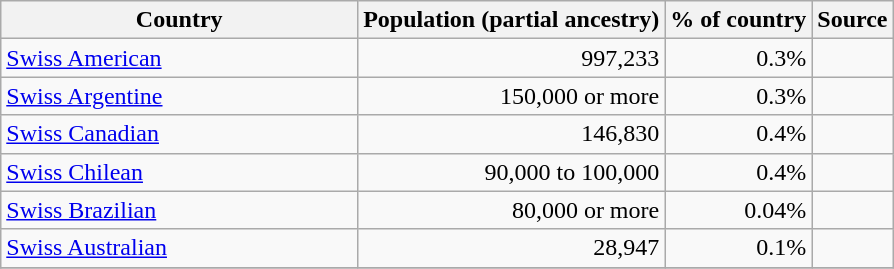<table class="wikitable sortable">
<tr>
<th style=width:40%>Country</th>
<th>Population (partial ancestry)</th>
<th>% of country</th>
<th>Source</th>
</tr>
<tr>
<td> <a href='#'>Swiss American</a></td>
<td align="right">997,233</td>
<td align="right">0.3%</td>
<td><br></td>
</tr>
<tr>
<td> <a href='#'>Swiss Argentine</a></td>
<td align="right">150,000 or more</td>
<td align="right">0.3%</td>
<td><br></td>
</tr>
<tr>
<td> <a href='#'>Swiss Canadian</a></td>
<td align="right">146,830</td>
<td align="right">0.4%</td>
<td><br></td>
</tr>
<tr>
<td> <a href='#'>Swiss Chilean</a></td>
<td align="right">90,000 to 100,000</td>
<td align="right">0.4%</td>
<td><br></td>
</tr>
<tr>
<td> <a href='#'>Swiss Brazilian</a></td>
<td align="right">80,000 or more</td>
<td align="right">0.04%</td>
<td><br></td>
</tr>
<tr>
<td> <a href='#'>Swiss Australian</a></td>
<td align="right">28,947</td>
<td align="right">0.1%</td>
<td><br></td>
</tr>
<tr>
</tr>
</table>
